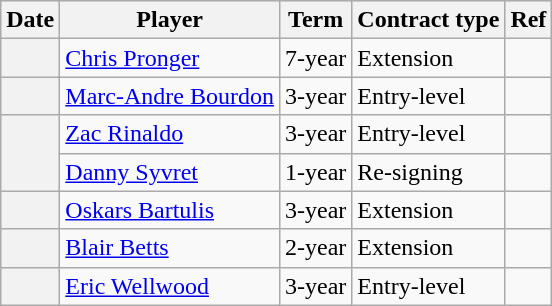<table class="wikitable plainrowheaders">
<tr style="background:#ddd; text-align:center;">
<th>Date</th>
<th>Player</th>
<th>Term</th>
<th>Contract type</th>
<th>Ref</th>
</tr>
<tr>
<th scope="row"></th>
<td><a href='#'>Chris Pronger</a></td>
<td>7-year</td>
<td>Extension</td>
<td></td>
</tr>
<tr>
<th scope="row"></th>
<td><a href='#'>Marc-Andre Bourdon</a></td>
<td>3-year</td>
<td>Entry-level</td>
<td></td>
</tr>
<tr>
<th scope="row" rowspan=2></th>
<td><a href='#'>Zac Rinaldo</a></td>
<td>3-year</td>
<td>Entry-level</td>
<td></td>
</tr>
<tr>
<td><a href='#'>Danny Syvret</a></td>
<td>1-year</td>
<td>Re-signing</td>
<td></td>
</tr>
<tr>
<th scope="row"></th>
<td><a href='#'>Oskars Bartulis</a></td>
<td>3-year</td>
<td>Extension</td>
<td></td>
</tr>
<tr>
<th scope="row"></th>
<td><a href='#'>Blair Betts</a></td>
<td>2-year</td>
<td>Extension</td>
<td></td>
</tr>
<tr>
<th scope="row"></th>
<td><a href='#'>Eric Wellwood</a></td>
<td>3-year</td>
<td>Entry-level</td>
<td></td>
</tr>
</table>
